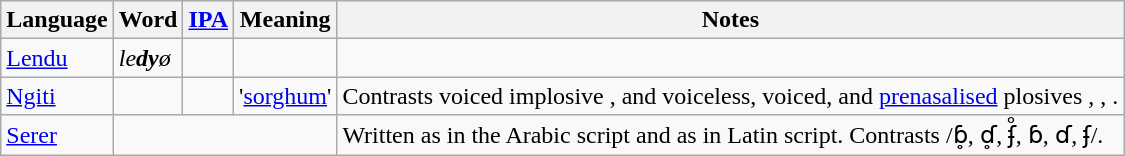<table class=wikitable>
<tr>
<th colspan=2>Language</th>
<th>Word</th>
<th><a href='#'>IPA</a></th>
<th>Meaning</th>
<th>Notes</th>
</tr>
<tr>
<td colspan=2><a href='#'>Lendu</a></td>
<td><em>le<strong>dy</strong>ø</em></td>
<td></td>
<td></td>
<td></td>
</tr>
<tr>
<td colspan=2><a href='#'>Ngiti</a></td>
<td></td>
<td></td>
<td>'<a href='#'>sorghum</a>'</td>
<td>Contrasts voiced implosive , and voiceless, voiced, and <a href='#'>prenasalised</a> plosives , , .</td>
</tr>
<tr>
<td colspan=2><a href='#'>Serer</a></td>
<td colspan=3></td>
<td>Written as  in the Arabic script and as  in Latin script. Contrasts /ɓ̥, ɗ̥, ʄ̊, ɓ, ɗ, ʄ/.</td>
</tr>
</table>
